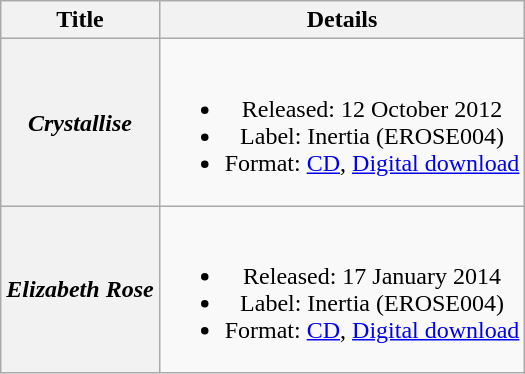<table class="wikitable plainrowheaders" style="text-align:center;" border="1">
<tr>
<th>Title</th>
<th>Details</th>
</tr>
<tr>
<th scope="row"><em>Crystallise</em></th>
<td><br><ul><li>Released: 12 October 2012</li><li>Label: Inertia (EROSE004)</li><li>Format: <a href='#'>CD</a>, <a href='#'>Digital download</a></li></ul></td>
</tr>
<tr>
<th scope="row"><em>Elizabeth Rose</em></th>
<td><br><ul><li>Released: 17 January 2014</li><li>Label: Inertia (EROSE004)</li><li>Format: <a href='#'>CD</a>, <a href='#'>Digital download</a></li></ul></td>
</tr>
</table>
